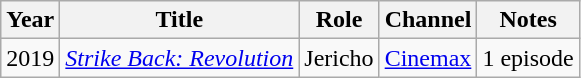<table Class="wikitable">
<tr>
<th>Year</th>
<th>Title</th>
<th>Role</th>
<th>Channel</th>
<th>Notes</th>
</tr>
<tr>
<td>2019</td>
<td><em><a href='#'>Strike Back: Revolution</a></em></td>
<td>Jericho</td>
<td><a href='#'>Cinemax</a></td>
<td>1 episode</td>
</tr>
</table>
